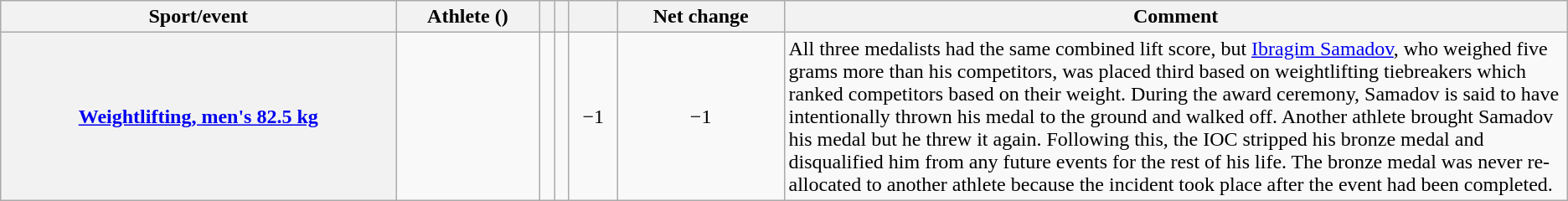<table class="wikitable" style="text-align:center">
<tr>
<th scope="col">Sport/event</th>
<th scope="col">Athlete ()</th>
<th scope="col"></th>
<th scope="col"></th>
<th scope="col"></th>
<th scope="col">Net change</th>
<th scope="col" style="width:50%">Comment</th>
</tr>
<tr>
<th scope="row"><a href='#'>Weightlifting, men's 82.5 kg</a></th>
<td align=left></td>
<td></td>
<td></td>
<td>−1</td>
<td>−1</td>
<td style="text-align:left;">All three medalists had the same combined lift score, but <a href='#'>Ibragim Samadov</a>, who weighed five grams more than his competitors, was placed third based on weightlifting tiebreakers which ranked competitors based on their weight. During the award ceremony, Samadov is said to have intentionally thrown his medal to the ground and walked off. Another athlete brought Samadov his medal but he threw it again. Following this, the IOC stripped his bronze medal and disqualified him from any future events for the rest of his life. The bronze medal was never re-allocated to another athlete because the incident took place after the event had been completed.</td>
</tr>
</table>
